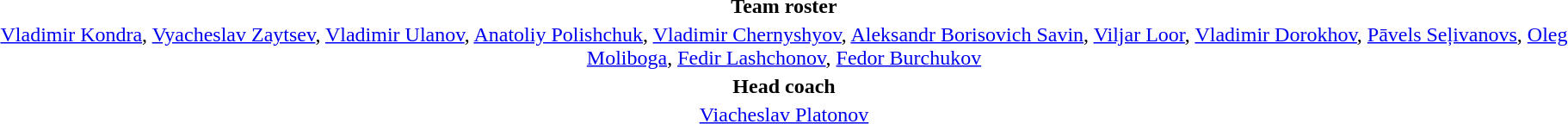<table style="text-align:center; margin-top:2em; margin-left:auto; margin-right:auto">
<tr>
<td><strong>Team roster</strong></td>
</tr>
<tr>
<td><a href='#'>Vladimir Kondra</a>, <a href='#'>Vyacheslav Zaytsev</a>, <a href='#'>Vladimir Ulanov</a>, <a href='#'>Anatoliy Polishchuk</a>, <a href='#'>Vladimir Chernyshyov</a>, <a href='#'>Aleksandr Borisovich Savin</a>, <a href='#'>Viljar Loor</a>, <a href='#'>Vladimir Dorokhov</a>, <a href='#'>Pāvels Seļivanovs</a>, <a href='#'>Oleg Moliboga</a>, <a href='#'>Fedir Lashchonov</a>, <a href='#'>Fedor Burchukov</a></td>
</tr>
<tr>
<td><strong>Head coach</strong></td>
</tr>
<tr>
<td><a href='#'>Viacheslav Platonov</a></td>
</tr>
<tr>
</tr>
</table>
